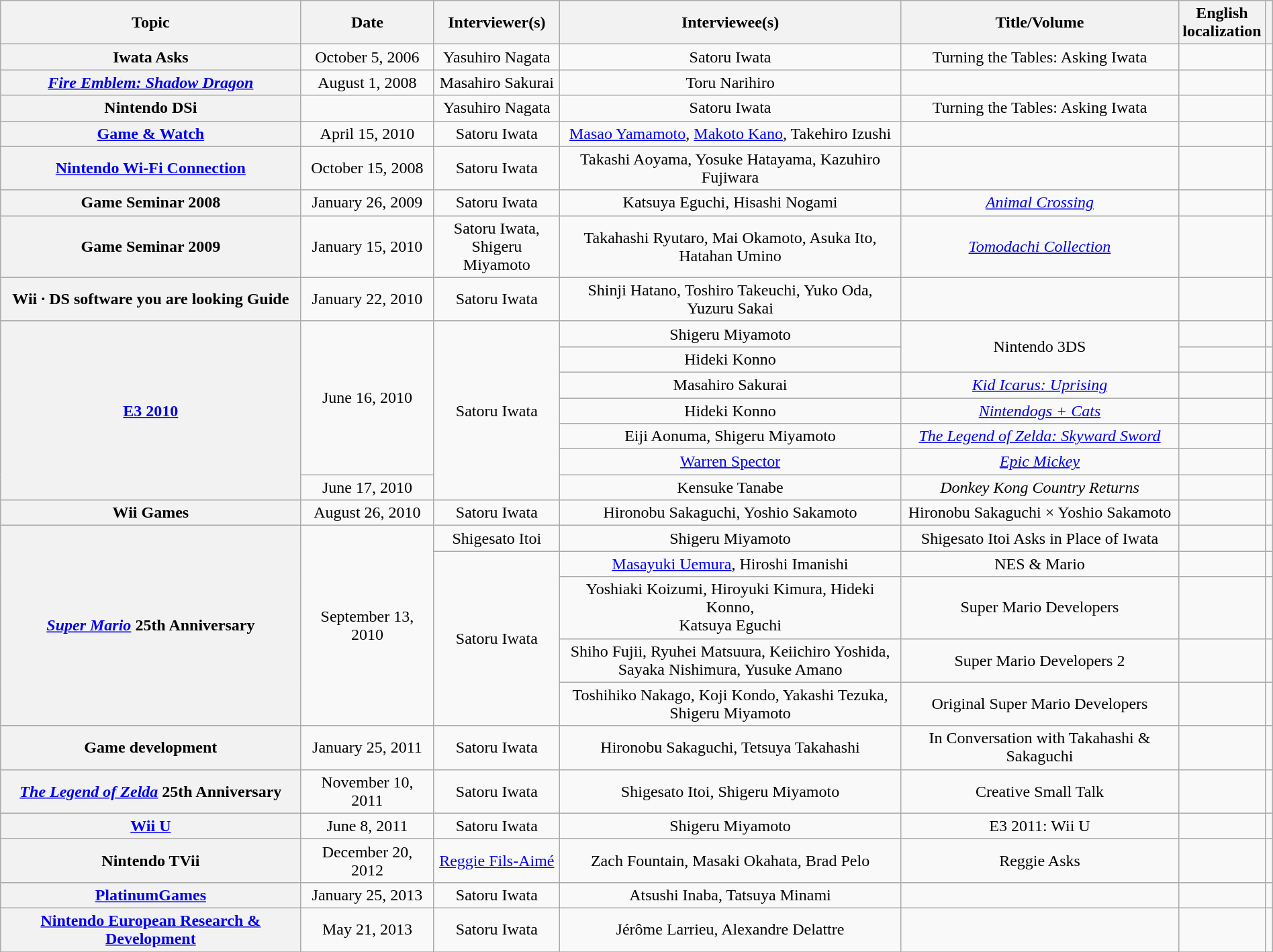<table class="wikitable plainrowheaders" style="text-align: center;" width="100%">
<tr>
<th scope="col">Topic</th>
<th scope="col">Date</th>
<th scope="col">Interviewer(s)</th>
<th scope="col">Interviewee(s)</th>
<th scope="col">Title/Volume</th>
<th scope="col">English<br>localization</th>
<th scope="col"></th>
</tr>
<tr>
<th scope="row" style="text-align: center;">Iwata Asks</th>
<td>October 5, 2006</td>
<td>Yasuhiro Nagata</td>
<td>Satoru Iwata</td>
<td>Turning the Tables: Asking Iwata</td>
<td></td>
<td></td>
</tr>
<tr>
<th scope="row" style="text-align: center;"><em><a href='#'>Fire Emblem: Shadow Dragon</a></em></th>
<td>August 1, 2008</td>
<td>Masahiro Sakurai</td>
<td>Toru Narihiro</td>
<td></td>
<td></td>
<td></td>
</tr>
<tr>
<th scope="row" style="text-align: center;">Nintendo DSi</th>
<td></td>
<td>Yasuhiro Nagata</td>
<td>Satoru Iwata</td>
<td>Turning the Tables: Asking Iwata</td>
<td></td>
<td></td>
</tr>
<tr>
<th scope="row" style="text-align: center;"><a href='#'>Game & Watch</a></th>
<td>April 15, 2010</td>
<td>Satoru Iwata</td>
<td><a href='#'>Masao Yamamoto</a>, <a href='#'>Makoto Kano</a>, Takehiro Izushi</td>
<td></td>
<td></td>
<td></td>
</tr>
<tr>
<th scope="row" style="text-align: center;"><a href='#'>Nintendo Wi-Fi Connection</a></th>
<td>October 15, 2008</td>
<td>Satoru Iwata</td>
<td>Takashi Aoyama, Yosuke Hatayama, Kazuhiro Fujiwara</td>
<td></td>
<td></td>
<td></td>
</tr>
<tr>
<th scope="row" style="text-align: center;">Game Seminar 2008</th>
<td>January 26, 2009</td>
<td>Satoru Iwata</td>
<td>Katsuya Eguchi, Hisashi Nogami</td>
<td><em><a href='#'>Animal Crossing</a></em></td>
<td></td>
<td></td>
</tr>
<tr>
<th scope="row" style="text-align: center;">Game Seminar 2009</th>
<td>January 15, 2010</td>
<td>Satoru Iwata,<br>Shigeru Miyamoto</td>
<td>Takahashi Ryutaro, Mai Okamoto, Asuka Ito,<br> Hatahan Umino</td>
<td><em><a href='#'>Tomodachi Collection</a></em></td>
<td></td>
<td></td>
</tr>
<tr>
<th scope="row" style="text-align: center;">Wii · DS software you are looking Guide</th>
<td>January 22, 2010</td>
<td>Satoru Iwata</td>
<td>Shinji Hatano, Toshiro Takeuchi, Yuko Oda,<br>Yuzuru Sakai</td>
<td></td>
<td></td>
<td></td>
</tr>
<tr>
<th scope="row" rowspan=7; style="text-align: center;"><a href='#'>E3 2010</a></th>
<td rowspan=6>June 16, 2010</td>
<td rowspan=7>Satoru Iwata</td>
<td>Shigeru Miyamoto</td>
<td rowspan=2>Nintendo 3DS</td>
<td></td>
<td></td>
</tr>
<tr>
<td>Hideki Konno</td>
<td></td>
<td></td>
</tr>
<tr>
<td>Masahiro Sakurai</td>
<td><em><a href='#'>Kid Icarus: Uprising</a></em></td>
<td></td>
<td></td>
</tr>
<tr>
<td>Hideki Konno</td>
<td><em><a href='#'>Nintendogs + Cats</a></em></td>
<td></td>
<td></td>
</tr>
<tr>
<td>Eiji Aonuma, Shigeru Miyamoto</td>
<td><em><a href='#'>The Legend of Zelda: Skyward Sword</a></em></td>
<td></td>
<td></td>
</tr>
<tr>
<td><a href='#'>Warren Spector</a></td>
<td><em><a href='#'>Epic Mickey</a></em></td>
<td></td>
<td></td>
</tr>
<tr>
<td>June 17, 2010</td>
<td>Kensuke Tanabe</td>
<td><em>Donkey Kong Country Returns</em></td>
<td></td>
<td></td>
</tr>
<tr>
<th scope="row" style="text-align: center;">Wii Games</th>
<td>August 26, 2010</td>
<td>Satoru Iwata</td>
<td>Hironobu Sakaguchi, Yoshio Sakamoto</td>
<td>Hironobu Sakaguchi × Yoshio Sakamoto</td>
<td></td>
<td></td>
</tr>
<tr>
<th scope="row" rowspan=5; style="text-align: center;"><em><a href='#'>Super Mario</a></em> 25th Anniversary</th>
<td rowspan=5>September 13, 2010</td>
<td>Shigesato Itoi</td>
<td>Shigeru Miyamoto</td>
<td>Shigesato Itoi Asks in Place of Iwata</td>
<td></td>
<td></td>
</tr>
<tr>
<td rowspan=4>Satoru Iwata</td>
<td><a href='#'>Masayuki Uemura</a>, Hiroshi Imanishi</td>
<td>NES & Mario</td>
<td></td>
<td></td>
</tr>
<tr>
<td>Yoshiaki Koizumi, Hiroyuki Kimura, Hideki Konno,<br>Katsuya Eguchi</td>
<td>Super Mario Developers</td>
<td></td>
<td></td>
</tr>
<tr>
<td>Shiho Fujii, Ryuhei Matsuura, Keiichiro Yoshida,<br>Sayaka Nishimura, Yusuke Amano</td>
<td>Super Mario Developers 2</td>
<td></td>
<td></td>
</tr>
<tr>
<td>Toshihiko Nakago, Koji Kondo, Yakashi Tezuka,<br>Shigeru Miyamoto</td>
<td>Original Super Mario Developers</td>
<td></td>
<td></td>
</tr>
<tr>
<th scope="row" style="text-align: center;">Game development</th>
<td>January 25, 2011</td>
<td>Satoru Iwata</td>
<td>Hironobu Sakaguchi, Tetsuya Takahashi</td>
<td>In Conversation with Takahashi & Sakaguchi</td>
<td></td>
<td></td>
</tr>
<tr>
<th scope="row" style="text-align: center;"><em><a href='#'>The Legend of Zelda</a></em> 25th Anniversary</th>
<td>November 10, 2011</td>
<td>Satoru Iwata</td>
<td>Shigesato Itoi, Shigeru Miyamoto</td>
<td>Creative Small Talk</td>
<td></td>
<td></td>
</tr>
<tr>
<th scope="row" style="text-align: center;"><a href='#'>Wii U</a></th>
<td>June 8, 2011</td>
<td>Satoru Iwata</td>
<td>Shigeru Miyamoto</td>
<td>E3 2011: Wii U</td>
<td></td>
<td></td>
</tr>
<tr>
<th scope="row" style="text-align: center;">Nintendo TVii</th>
<td>December 20, 2012</td>
<td><a href='#'>Reggie Fils-Aimé</a></td>
<td>Zach Fountain, Masaki Okahata, Brad Pelo</td>
<td>Reggie Asks</td>
<td></td>
<td></td>
</tr>
<tr>
<th scope="row" style="text-align: center;"><a href='#'>PlatinumGames</a></th>
<td>January 25, 2013</td>
<td>Satoru Iwata</td>
<td>Atsushi Inaba, Tatsuya Minami</td>
<td></td>
<td></td>
<td></td>
</tr>
<tr>
<th scope="row" style="text-align: center;"><a href='#'>Nintendo European Research & Development</a></th>
<td>May 21, 2013</td>
<td>Satoru Iwata</td>
<td>Jérôme Larrieu, Alexandre Delattre</td>
<td></td>
<td></td>
<td></td>
</tr>
<tr>
</tr>
</table>
